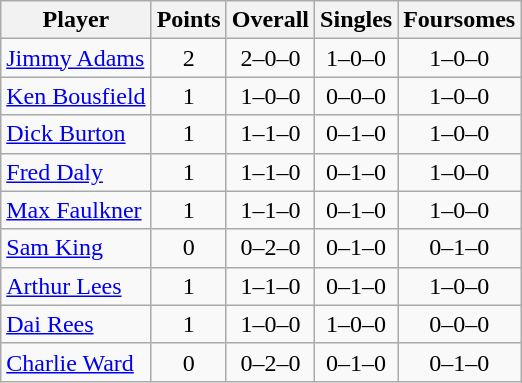<table class="wikitable sortable" style="text-align:center">
<tr>
<th>Player</th>
<th>Points</th>
<th>Overall</th>
<th>Singles</th>
<th>Foursomes</th>
</tr>
<tr>
<td align=left><a href='#'>Jimmy Adams</a></td>
<td>2</td>
<td>2–0–0</td>
<td>1–0–0</td>
<td>1–0–0</td>
</tr>
<tr>
<td align=left><a href='#'>Ken Bousfield</a></td>
<td>1</td>
<td>1–0–0</td>
<td>0–0–0</td>
<td>1–0–0</td>
</tr>
<tr>
<td align=left><a href='#'>Dick Burton</a></td>
<td>1</td>
<td>1–1–0</td>
<td>0–1–0</td>
<td>1–0–0</td>
</tr>
<tr>
<td align=left><a href='#'>Fred Daly</a></td>
<td>1</td>
<td>1–1–0</td>
<td>0–1–0</td>
<td>1–0–0</td>
</tr>
<tr>
<td align=left><a href='#'>Max Faulkner</a></td>
<td>1</td>
<td>1–1–0</td>
<td>0–1–0</td>
<td>1–0–0</td>
</tr>
<tr>
<td align=left><a href='#'>Sam King</a></td>
<td>0</td>
<td>0–2–0</td>
<td>0–1–0</td>
<td>0–1–0</td>
</tr>
<tr>
<td align=left><a href='#'>Arthur Lees</a></td>
<td>1</td>
<td>1–1–0</td>
<td>0–1–0</td>
<td>1–0–0</td>
</tr>
<tr>
<td align=left><a href='#'>Dai Rees</a></td>
<td>1</td>
<td>1–0–0</td>
<td>1–0–0</td>
<td>0–0–0</td>
</tr>
<tr>
<td align=left><a href='#'>Charlie Ward</a></td>
<td>0</td>
<td>0–2–0</td>
<td>0–1–0</td>
<td>0–1–0</td>
</tr>
</table>
